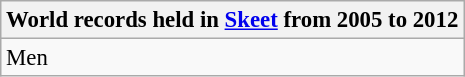<table class="wikitable" style="font-size: 95%">
<tr>
<th colspan=7>World records held in <a href='#'>Skeet</a> from 2005 to 2012</th>
</tr>
<tr>
<td>Men<br></td>
</tr>
</table>
